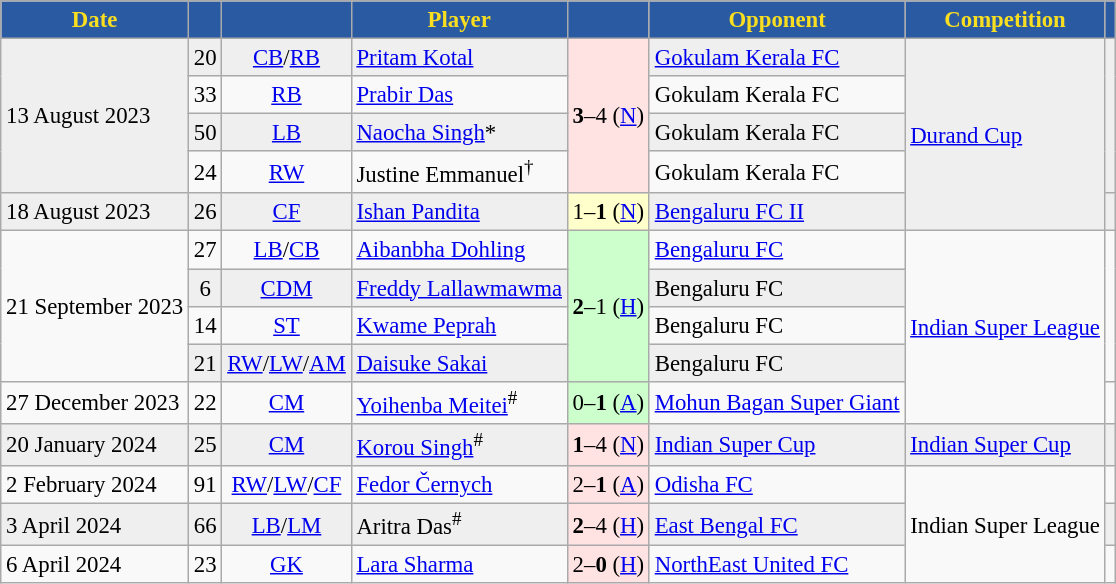<table class="wikitable sortable" style="text-align:left; font-size:95%;">
<tr>
<th style="background:#2A5AA1; color:#FADF20; text-align:center;">Date</th>
<th style="background:#2A5AA1; color:#FADF20; text-align:center;"></th>
<th style="background:#2A5AA1; color:#FADF20; text-align:center;"></th>
<th style="background:#2A5AA1; color:#FADF20; text-align:center;">Player</th>
<th style="background:#2A5AA1; color:#FADF20; text-align:center;"></th>
<th style="background:#2A5AA1; color:#FADF20; text-align:center;">Opponent</th>
<th style="background:#2A5AA1; color:#FADF20; text-align:center;">Competition</th>
<th style="background:#2A5AA1; color:#FADF20; text-align:center;" class="unsortable"></th>
</tr>
<tr bgcolor="#EFEFEF">
<td rowspan="4">13 August 2023</td>
<td style="text-align:center">20</td>
<td style="text-align:center"><a href='#'>CB</a>/<a href='#'>RB</a></td>
<td> <a href='#'>Pritam Kotal</a></td>
<td rowspan="4" style="background:#FFE3E3; text-align:center"><strong>3</strong>–4 (<a href='#'>N</a>)</td>
<td style="text-align:left;"><a href='#'>Gokulam Kerala FC</a></td>
<td rowspan="5" style="text-align:left;"><a href='#'>Durand Cup</a></td>
<td rowspan="4"></td>
</tr>
<tr>
<td style="text-align:center">33</td>
<td style="text-align:center"><a href='#'>RB</a></td>
<td> <a href='#'>Prabir Das</a></td>
<td>Gokulam Kerala FC</td>
</tr>
<tr bgcolor="#EFEFEF">
<td style="text-align:center">50</td>
<td style="text-align:center"><a href='#'>LB</a></td>
<td> <a href='#'>Naocha Singh</a>*</td>
<td>Gokulam Kerala FC</td>
</tr>
<tr>
<td style="text-align:center">24</td>
<td style="text-align:center"><a href='#'>RW</a></td>
<td> Justine Emmanuel<sup>†</sup></td>
<td>Gokulam Kerala FC</td>
</tr>
<tr bgcolor="#EFEFEF">
<td>18 August 2023</td>
<td style="text-align:center">26</td>
<td style="text-align:center"><a href='#'>CF</a></td>
<td> <a href='#'>Ishan Pandita</a></td>
<td style="background:#FFFFCC; text-align:center">1–<strong>1</strong> (<a href='#'>N</a>)</td>
<td><a href='#'>Bengaluru FC II</a></td>
<td></td>
</tr>
<tr>
<td rowspan="4">21 September 2023</td>
<td style="text-align:center">27</td>
<td style="text-align:center"><a href='#'>LB</a>/<a href='#'>CB</a></td>
<td style="text-align:left;" data-sort-value="Havertz"> <a href='#'>Aibanbha Dohling</a></td>
<td rowspan="4" style="background:#CCFFCC; text-align:center"><strong>2</strong>–1 (<a href='#'>H</a>)</td>
<td><a href='#'>Bengaluru FC</a></td>
<td rowspan="5"><a href='#'>Indian Super League</a></td>
<td rowspan="4"></td>
</tr>
<tr bgcolor="#EFEFEF">
<td style="text-align:center">6</td>
<td style="text-align:center"><a href='#'>CDM</a></td>
<td> <a href='#'>Freddy Lallawmawma</a></td>
<td>Bengaluru FC</td>
</tr>
<tr>
<td style="text-align:center">14</td>
<td style="text-align:center"><a href='#'>ST</a></td>
<td> <a href='#'>Kwame Peprah</a></td>
<td>Bengaluru FC</td>
</tr>
<tr bgcolor="#EFEFEF">
<td style="text-align:center">21</td>
<td style="text-align:center"><a href='#'>RW</a>/<a href='#'>LW</a>/<a href='#'>AM</a></td>
<td> <a href='#'>Daisuke Sakai</a></td>
<td>Bengaluru FC</td>
</tr>
<tr>
<td>27 December 2023</td>
<td style="text-align:center">22</td>
<td style="text-align:center"><a href='#'>CM</a></td>
<td> <a href='#'>Yoihenba Meitei</a><sup>#</sup></td>
<td style="background:#CCFFCC; text-align:center">0–<strong>1</strong> (<a href='#'>A</a>)</td>
<td><a href='#'>Mohun Bagan Super Giant</a></td>
<td></td>
</tr>
<tr bgcolor="#EFEFEF">
<td>20 January 2024</td>
<td style="text-align:center">25</td>
<td style="text-align:center"><a href='#'>CM</a></td>
<td> <a href='#'>Korou Singh</a><sup>#</sup></td>
<td style="background:#FFE3E3; text-align:center"><strong>1</strong>–4 (<a href='#'>N</a>)</td>
<td><a href='#'>Indian Super Cup</a></td>
<td><a href='#'>Indian Super Cup</a></td>
<td></td>
</tr>
<tr>
<td>2 February 2024</td>
<td style="text-align:center">91</td>
<td style="text-align:center"><a href='#'>RW</a>/<a href='#'>LW</a>/<a href='#'>CF</a></td>
<td> <a href='#'>Fedor Černych</a></td>
<td style="background:#FFE3E3; text-align:center">2–<strong>1</strong> (<a href='#'>A</a>)</td>
<td><a href='#'>Odisha FC</a></td>
<td rowspan="3">Indian Super League</td>
<td></td>
</tr>
<tr bgcolor="#EFEFEF">
<td>3 April 2024</td>
<td style="text-align:center">66</td>
<td style="text-align:center"><a href='#'>LB</a>/<a href='#'>LM</a></td>
<td> Aritra Das<sup>#</sup></td>
<td style="background:#FFE3E3; text-align:center"><strong>2</strong>–4 (<a href='#'>H</a>)</td>
<td><a href='#'>East Bengal FC</a></td>
<td></td>
</tr>
<tr>
<td>6 April 2024</td>
<td style="text-align:center">23</td>
<td style="text-align:center"><a href='#'>GK</a></td>
<td> <a href='#'>Lara Sharma</a></td>
<td style="background:#FFE3E3; text-align:center">2–<strong>0</strong> (<a href='#'>H</a>)</td>
<td><a href='#'>NorthEast United FC</a></td>
<td></td>
</tr>
</table>
